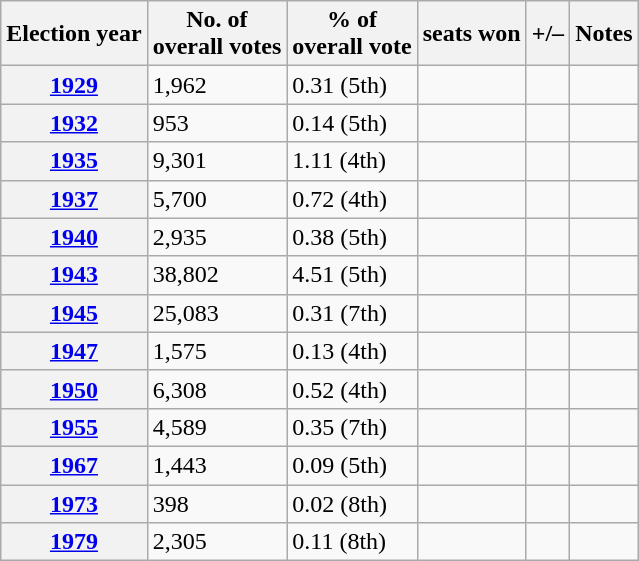<table class=wikitable>
<tr>
<th>Election year</th>
<th>No. of<br>overall votes</th>
<th>% of<br>overall vote</th>
<th>seats won</th>
<th>+/–</th>
<th>Notes</th>
</tr>
<tr>
<th><a href='#'>1929</a></th>
<td>1,962</td>
<td>0.31 (5th)</td>
<td></td>
<td></td>
<td></td>
</tr>
<tr>
<th><a href='#'>1932</a></th>
<td>953</td>
<td>0.14 (5th)</td>
<td></td>
<td></td>
<td></td>
</tr>
<tr>
<th><a href='#'>1935</a></th>
<td>9,301</td>
<td>1.11 (4th)</td>
<td></td>
<td></td>
<td></td>
</tr>
<tr>
<th><a href='#'>1937</a></th>
<td>5,700</td>
<td>0.72 (4th)</td>
<td></td>
<td></td>
<td></td>
</tr>
<tr>
<th><a href='#'>1940</a></th>
<td>2,935</td>
<td>0.38 (5th)</td>
<td></td>
<td></td>
<td></td>
</tr>
<tr>
<th><a href='#'>1943</a></th>
<td>38,802</td>
<td>4.51 (5th)</td>
<td></td>
<td></td>
<td></td>
</tr>
<tr>
<th><a href='#'>1945</a></th>
<td>25,083</td>
<td>0.31 (7th)</td>
<td></td>
<td></td>
<td></td>
</tr>
<tr>
<th><a href='#'>1947</a></th>
<td>1,575</td>
<td>0.13 (4th)</td>
<td></td>
<td></td>
<td></td>
</tr>
<tr>
<th><a href='#'>1950</a></th>
<td>6,308</td>
<td>0.52 (4th)</td>
<td></td>
<td></td>
<td></td>
</tr>
<tr>
<th><a href='#'>1955</a></th>
<td>4,589</td>
<td>0.35 (7th)</td>
<td></td>
<td></td>
<td></td>
</tr>
<tr>
<th><a href='#'>1967</a></th>
<td>1,443</td>
<td>0.09 (5th)</td>
<td></td>
<td></td>
<td></td>
</tr>
<tr>
<th><a href='#'>1973</a></th>
<td>398</td>
<td>0.02 (8th)</td>
<td></td>
<td></td>
<td></td>
</tr>
<tr>
<th><a href='#'>1979</a></th>
<td>2,305</td>
<td>0.11 (8th)</td>
<td></td>
<td></td>
<td></td>
</tr>
</table>
